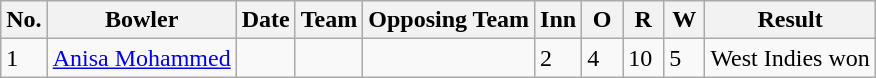<table class="wikitable">
<tr>
<th>No.</th>
<th>Bowler</th>
<th>Date</th>
<th>Team</th>
<th>Opposing Team</th>
<th scope="col" style="width:20px;">Inn</th>
<th scope="col" style="width:20px;">O</th>
<th scope="col" style="width:20px;">R</th>
<th scope="col" style="width:20px;">W</th>
<th>Result</th>
</tr>
<tr>
<td>1</td>
<td><a href='#'>Anisa Mohammed</a></td>
<td></td>
<td></td>
<td></td>
<td>2</td>
<td>4</td>
<td>10</td>
<td>5</td>
<td>West Indies won</td>
</tr>
</table>
